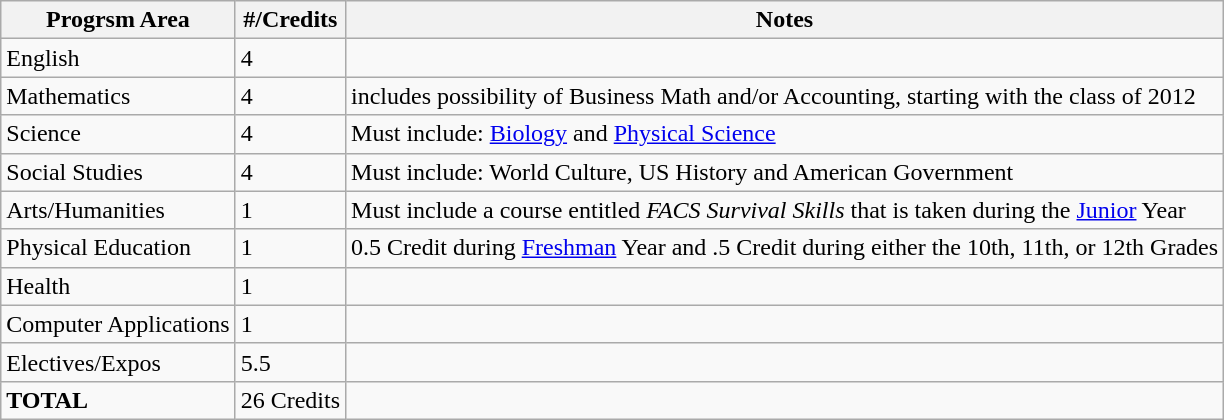<table class="wikitable">
<tr>
<th>Progrsm Area</th>
<th>#/Credits</th>
<th>Notes</th>
</tr>
<tr>
<td>English</td>
<td>4</td>
<td></td>
</tr>
<tr>
<td>Mathematics</td>
<td>4</td>
<td>includes possibility of Business Math and/or Accounting, starting with the class of 2012</td>
</tr>
<tr>
<td>Science</td>
<td>4</td>
<td>Must include: <a href='#'>Biology</a> and <a href='#'>Physical Science</a></td>
</tr>
<tr>
<td>Social Studies</td>
<td>4</td>
<td>Must include: World Culture, US History and American Government</td>
</tr>
<tr>
<td>Arts/Humanities</td>
<td>1</td>
<td>Must include a course  entitled <em>FACS Survival Skills</em> that is taken during the <a href='#'>Junior</a> Year</td>
</tr>
<tr>
<td>Physical Education</td>
<td>1</td>
<td>0.5 Credit during <a href='#'>Freshman</a> Year and .5 Credit during either the 10th, 11th, or 12th Grades</td>
</tr>
<tr>
<td>Health</td>
<td>1</td>
<td></td>
</tr>
<tr>
<td>Computer Applications</td>
<td>1</td>
<td></td>
</tr>
<tr>
<td>Electives/Expos</td>
<td>5.5</td>
<td></td>
</tr>
<tr>
<td><strong>TOTAL</strong></td>
<td>26 Credits</td>
</tr>
</table>
